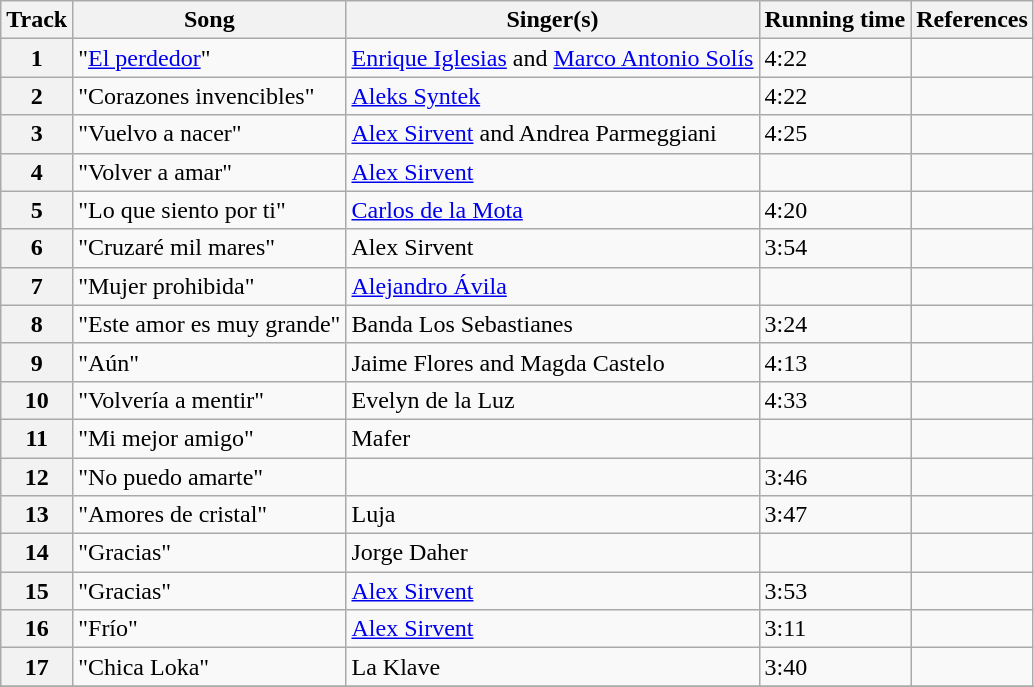<table class="wikitable plainrowheaders">
<tr>
<th scope="col">Track</th>
<th scope="col">Song</th>
<th scope="col">Singer(s)</th>
<th scope="col">Running time</th>
<th scope="col">References</th>
</tr>
<tr>
<th scope="row">1</th>
<td>"<a href='#'>El perdedor</a>"</td>
<td><a href='#'>Enrique Iglesias</a> and <a href='#'>Marco Antonio Solís</a></td>
<td>4:22</td>
<td></td>
</tr>
<tr>
<th scope="row">2</th>
<td>"Corazones invencibles"</td>
<td><a href='#'>Aleks Syntek</a></td>
<td>4:22</td>
<td></td>
</tr>
<tr>
<th scope="row">3</th>
<td>"Vuelvo a nacer"</td>
<td><a href='#'>Alex Sirvent</a> and Andrea Parmeggiani</td>
<td>4:25</td>
<td></td>
</tr>
<tr>
<th scope="row">4</th>
<td>"Volver a amar"</td>
<td><a href='#'>Alex Sirvent</a></td>
<td></td>
<td></td>
</tr>
<tr>
<th scope="row">5</th>
<td>"Lo que siento por ti"</td>
<td><a href='#'>Carlos de la Mota</a></td>
<td>4:20</td>
<td></td>
</tr>
<tr>
<th scope="row">6</th>
<td>"Cruzaré mil mares"</td>
<td>Alex Sirvent</td>
<td>3:54</td>
<td></td>
</tr>
<tr>
<th scope="row">7</th>
<td>"Mujer prohibida"</td>
<td><a href='#'>Alejandro Ávila</a></td>
<td></td>
<td></td>
</tr>
<tr>
<th scope="row">8</th>
<td>"Este amor es muy grande"</td>
<td>Banda Los Sebastianes</td>
<td>3:24</td>
<td></td>
</tr>
<tr>
<th scope="row">9</th>
<td>"Aún"</td>
<td>Jaime Flores and Magda Castelo</td>
<td>4:13</td>
<td></td>
</tr>
<tr>
<th scope="row">10</th>
<td>"Volvería a mentir"</td>
<td>Evelyn de la Luz</td>
<td>4:33</td>
<td></td>
</tr>
<tr>
<th scope="row">11</th>
<td>"Mi mejor amigo"</td>
<td>Mafer</td>
<td></td>
<td></td>
</tr>
<tr>
<th scope="row">12</th>
<td>"No puedo amarte"</td>
<td></td>
<td>3:46</td>
<td></td>
</tr>
<tr>
<th scope="row">13</th>
<td>"Amores de cristal"</td>
<td>Luja</td>
<td>3:47</td>
<td></td>
</tr>
<tr>
<th scope="row">14</th>
<td>"Gracias"</td>
<td>Jorge Daher</td>
<td></td>
<td></td>
</tr>
<tr>
<th scope="row">15</th>
<td>"Gracias"</td>
<td><a href='#'>Alex Sirvent</a></td>
<td>3:53</td>
<td></td>
</tr>
<tr>
<th scope="row">16</th>
<td>"Frío"</td>
<td><a href='#'>Alex Sirvent</a></td>
<td>3:11</td>
<td></td>
</tr>
<tr>
<th scope="row">17</th>
<td>"Chica Loka"</td>
<td>La Klave</td>
<td>3:40</td>
<td></td>
</tr>
<tr>
</tr>
</table>
